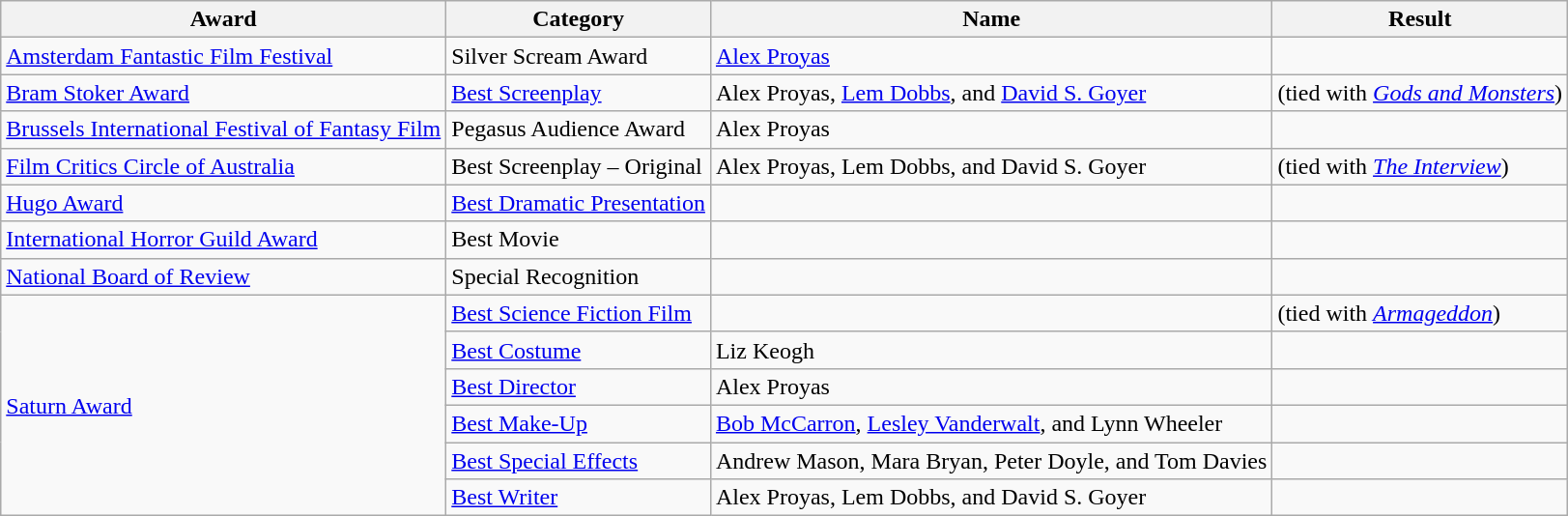<table class="wikitable">
<tr>
<th>Award</th>
<th>Category</th>
<th>Name</th>
<th>Result</th>
</tr>
<tr>
<td><a href='#'>Amsterdam Fantastic Film Festival</a></td>
<td>Silver Scream Award</td>
<td><a href='#'>Alex Proyas</a></td>
<td></td>
</tr>
<tr>
<td><a href='#'>Bram Stoker Award</a></td>
<td><a href='#'>Best Screenplay</a></td>
<td>Alex Proyas, <a href='#'>Lem Dobbs</a>, and <a href='#'>David S. Goyer</a></td>
<td> (tied with <em><a href='#'>Gods and Monsters</a></em>)</td>
</tr>
<tr>
<td><a href='#'>Brussels International Festival of Fantasy Film</a></td>
<td>Pegasus Audience Award</td>
<td>Alex Proyas</td>
<td></td>
</tr>
<tr>
<td><a href='#'>Film Critics Circle of Australia</a></td>
<td>Best Screenplay – Original</td>
<td>Alex Proyas, Lem Dobbs, and David S. Goyer</td>
<td> (tied with <em><a href='#'>The Interview</a></em>)</td>
</tr>
<tr>
<td><a href='#'>Hugo Award</a></td>
<td><a href='#'>Best Dramatic Presentation</a></td>
<td></td>
<td></td>
</tr>
<tr>
<td><a href='#'>International Horror Guild Award</a></td>
<td>Best Movie</td>
<td></td>
<td></td>
</tr>
<tr>
<td><a href='#'>National Board of Review</a></td>
<td>Special Recognition</td>
<td></td>
<td></td>
</tr>
<tr>
<td rowspan="6"><a href='#'>Saturn Award</a></td>
<td><a href='#'>Best Science Fiction Film</a></td>
<td></td>
<td> (tied with <em><a href='#'>Armageddon</a></em>)</td>
</tr>
<tr>
<td><a href='#'>Best Costume</a></td>
<td>Liz Keogh</td>
<td></td>
</tr>
<tr>
<td><a href='#'>Best Director</a></td>
<td>Alex Proyas</td>
<td></td>
</tr>
<tr>
<td><a href='#'>Best Make-Up</a></td>
<td><a href='#'>Bob McCarron</a>, <a href='#'>Lesley Vanderwalt</a>, and Lynn Wheeler</td>
<td></td>
</tr>
<tr>
<td><a href='#'>Best Special Effects</a></td>
<td>Andrew Mason, Mara Bryan, Peter Doyle, and Tom Davies</td>
<td></td>
</tr>
<tr>
<td><a href='#'>Best Writer</a></td>
<td>Alex Proyas, Lem Dobbs, and David S. Goyer</td>
<td></td>
</tr>
</table>
